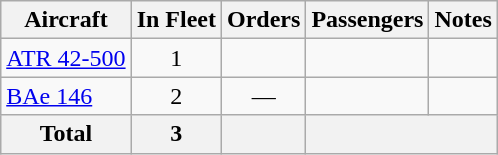<table class="wikitable" style="margin:1em auto; border-collapse:collapse">
<tr>
<th>Aircraft</th>
<th>In Fleet</th>
<th>Orders</th>
<th>Passengers</th>
<th>Notes</th>
</tr>
<tr>
<td><a href='#'>ATR 42-500</a></td>
<td align=center>1</td>
<td align=center></td>
<td align=center></td>
<td></td>
</tr>
<tr>
<td><a href='#'>BAe 146</a></td>
<td align=center>2</td>
<td align=center>—</td>
<td align=center></td>
<td></td>
</tr>
<tr>
<th>Total</th>
<th>3</th>
<th></th>
<th colspan=3></th>
</tr>
</table>
